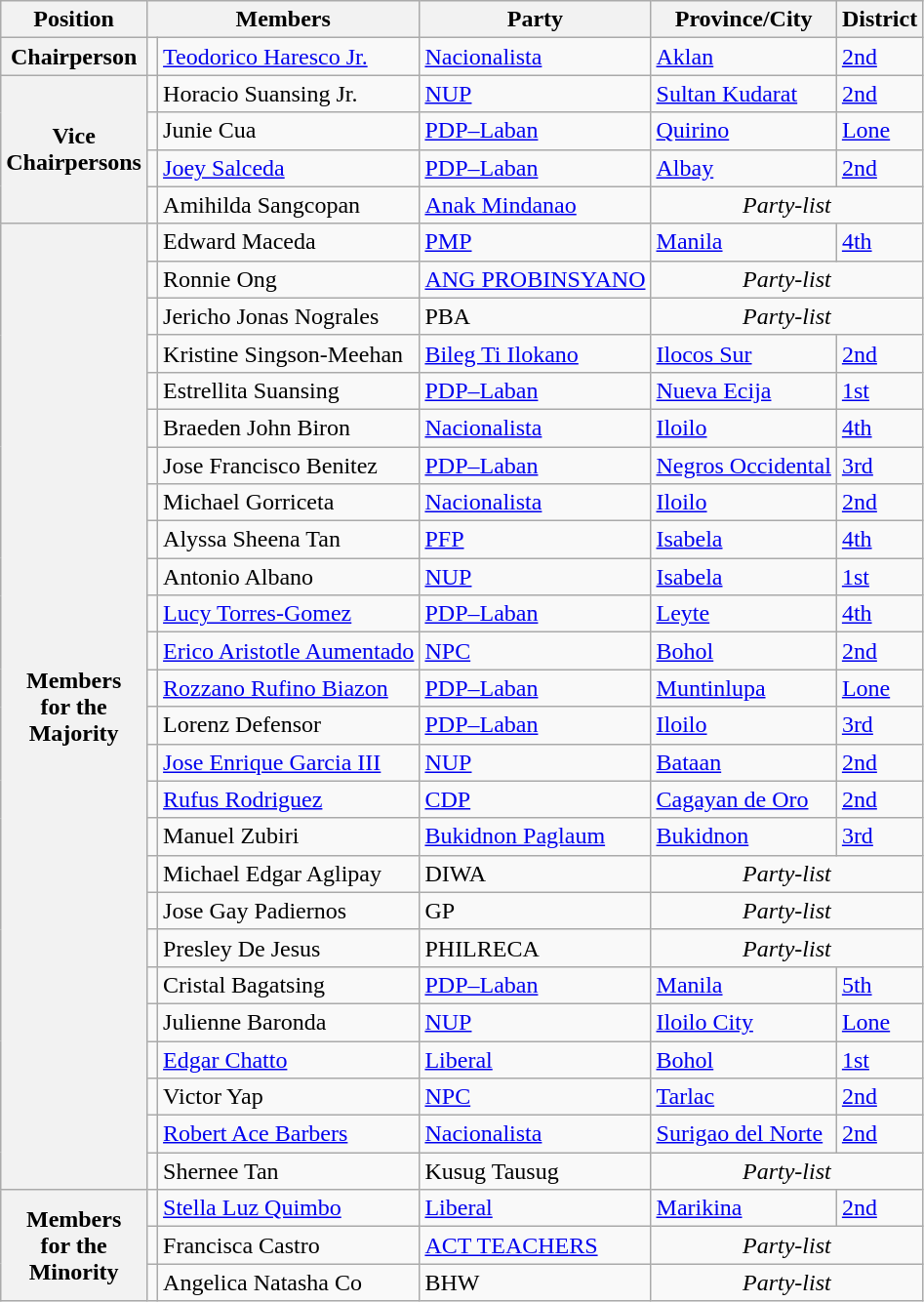<table class="wikitable" style="font-size: 100%;">
<tr>
<th>Position</th>
<th colspan="2">Members</th>
<th>Party</th>
<th>Province/City</th>
<th>District</th>
</tr>
<tr>
<th>Chairperson</th>
<td></td>
<td><a href='#'>Teodorico Haresco Jr.</a></td>
<td><a href='#'>Nacionalista</a></td>
<td><a href='#'>Aklan</a></td>
<td><a href='#'>2nd</a></td>
</tr>
<tr>
<th rowspan="4">Vice<br>Chairpersons</th>
<td></td>
<td>Horacio Suansing Jr.</td>
<td><a href='#'>NUP</a></td>
<td><a href='#'>Sultan Kudarat</a></td>
<td><a href='#'>2nd</a></td>
</tr>
<tr>
<td></td>
<td>Junie Cua</td>
<td><a href='#'>PDP–Laban</a></td>
<td><a href='#'>Quirino</a></td>
<td><a href='#'>Lone</a></td>
</tr>
<tr>
<td></td>
<td><a href='#'>Joey Salceda</a></td>
<td><a href='#'>PDP–Laban</a></td>
<td><a href='#'>Albay</a></td>
<td><a href='#'>2nd</a></td>
</tr>
<tr>
<td></td>
<td>Amihilda Sangcopan</td>
<td><a href='#'>Anak Mindanao</a></td>
<td align="center" colspan="2"><em>Party-list</em></td>
</tr>
<tr>
<th rowspan="26">Members<br>for the<br>Majority</th>
<td></td>
<td>Edward Maceda</td>
<td><a href='#'>PMP</a></td>
<td><a href='#'>Manila</a></td>
<td><a href='#'>4th</a></td>
</tr>
<tr>
<td></td>
<td>Ronnie Ong</td>
<td><a href='#'>ANG PROBINSYANO</a></td>
<td align="center" colspan="2"><em>Party-list</em></td>
</tr>
<tr>
<td></td>
<td>Jericho Jonas Nograles</td>
<td>PBA</td>
<td align="center" colspan="2"><em>Party-list</em></td>
</tr>
<tr>
<td></td>
<td>Kristine Singson-Meehan</td>
<td><a href='#'>Bileg Ti Ilokano</a></td>
<td><a href='#'>Ilocos Sur</a></td>
<td><a href='#'>2nd</a></td>
</tr>
<tr>
<td></td>
<td>Estrellita Suansing</td>
<td><a href='#'>PDP–Laban</a></td>
<td><a href='#'>Nueva Ecija</a></td>
<td><a href='#'>1st</a></td>
</tr>
<tr>
<td></td>
<td>Braeden John Biron</td>
<td><a href='#'>Nacionalista</a></td>
<td><a href='#'>Iloilo</a></td>
<td><a href='#'>4th</a></td>
</tr>
<tr>
<td></td>
<td>Jose Francisco Benitez</td>
<td><a href='#'>PDP–Laban</a></td>
<td><a href='#'>Negros Occidental</a></td>
<td><a href='#'>3rd</a></td>
</tr>
<tr>
<td></td>
<td>Michael Gorriceta</td>
<td><a href='#'>Nacionalista</a></td>
<td><a href='#'>Iloilo</a></td>
<td><a href='#'>2nd</a></td>
</tr>
<tr>
<td></td>
<td>Alyssa Sheena Tan</td>
<td><a href='#'>PFP</a></td>
<td><a href='#'>Isabela</a></td>
<td><a href='#'>4th</a></td>
</tr>
<tr>
<td></td>
<td>Antonio Albano</td>
<td><a href='#'>NUP</a></td>
<td><a href='#'>Isabela</a></td>
<td><a href='#'>1st</a></td>
</tr>
<tr>
<td></td>
<td><a href='#'>Lucy Torres-Gomez</a></td>
<td><a href='#'>PDP–Laban</a></td>
<td><a href='#'>Leyte</a></td>
<td><a href='#'>4th</a></td>
</tr>
<tr>
<td></td>
<td><a href='#'>Erico Aristotle Aumentado</a></td>
<td><a href='#'>NPC</a></td>
<td><a href='#'>Bohol</a></td>
<td><a href='#'>2nd</a></td>
</tr>
<tr>
<td></td>
<td><a href='#'>Rozzano Rufino Biazon</a></td>
<td><a href='#'>PDP–Laban</a></td>
<td><a href='#'>Muntinlupa</a></td>
<td><a href='#'>Lone</a></td>
</tr>
<tr>
<td></td>
<td>Lorenz Defensor</td>
<td><a href='#'>PDP–Laban</a></td>
<td><a href='#'>Iloilo</a></td>
<td><a href='#'>3rd</a></td>
</tr>
<tr>
<td></td>
<td><a href='#'>Jose Enrique Garcia III</a></td>
<td><a href='#'>NUP</a></td>
<td><a href='#'>Bataan</a></td>
<td><a href='#'>2nd</a></td>
</tr>
<tr>
<td></td>
<td><a href='#'>Rufus Rodriguez</a></td>
<td><a href='#'>CDP</a></td>
<td><a href='#'>Cagayan de Oro</a></td>
<td><a href='#'>2nd</a></td>
</tr>
<tr>
<td></td>
<td>Manuel Zubiri</td>
<td><a href='#'>Bukidnon Paglaum</a></td>
<td><a href='#'>Bukidnon</a></td>
<td><a href='#'>3rd</a></td>
</tr>
<tr>
<td></td>
<td>Michael Edgar Aglipay</td>
<td>DIWA</td>
<td align="center" colspan="2"><em>Party-list</em></td>
</tr>
<tr>
<td></td>
<td>Jose Gay Padiernos</td>
<td>GP</td>
<td align="center" colspan="2"><em>Party-list</em></td>
</tr>
<tr>
<td></td>
<td>Presley De Jesus</td>
<td>PHILRECA</td>
<td align="center" colspan="2"><em>Party-list</em></td>
</tr>
<tr>
<td></td>
<td>Cristal Bagatsing</td>
<td><a href='#'>PDP–Laban</a></td>
<td><a href='#'>Manila</a></td>
<td><a href='#'>5th</a></td>
</tr>
<tr>
<td></td>
<td>Julienne Baronda</td>
<td><a href='#'>NUP</a></td>
<td><a href='#'>Iloilo City</a></td>
<td><a href='#'>Lone</a></td>
</tr>
<tr>
<td></td>
<td><a href='#'>Edgar Chatto</a></td>
<td><a href='#'>Liberal</a></td>
<td><a href='#'>Bohol</a></td>
<td><a href='#'>1st</a></td>
</tr>
<tr>
<td></td>
<td>Victor Yap</td>
<td><a href='#'>NPC</a></td>
<td><a href='#'>Tarlac</a></td>
<td><a href='#'>2nd</a></td>
</tr>
<tr>
<td></td>
<td><a href='#'>Robert Ace Barbers</a></td>
<td><a href='#'>Nacionalista</a></td>
<td><a href='#'>Surigao del Norte</a></td>
<td><a href='#'>2nd</a></td>
</tr>
<tr>
<td></td>
<td>Shernee Tan</td>
<td>Kusug Tausug</td>
<td align="center" colspan="2"><em>Party-list</em></td>
</tr>
<tr>
<th rowspan="3">Members<br>for the<br>Minority</th>
<td></td>
<td><a href='#'>Stella Luz Quimbo</a></td>
<td><a href='#'>Liberal</a></td>
<td><a href='#'>Marikina</a></td>
<td><a href='#'>2nd</a></td>
</tr>
<tr>
<td></td>
<td>Francisca Castro</td>
<td><a href='#'>ACT TEACHERS</a></td>
<td align="center" colspan="2"><em>Party-list</em></td>
</tr>
<tr>
<td></td>
<td>Angelica Natasha Co</td>
<td>BHW</td>
<td align="center" colspan="2"><em>Party-list</em></td>
</tr>
</table>
